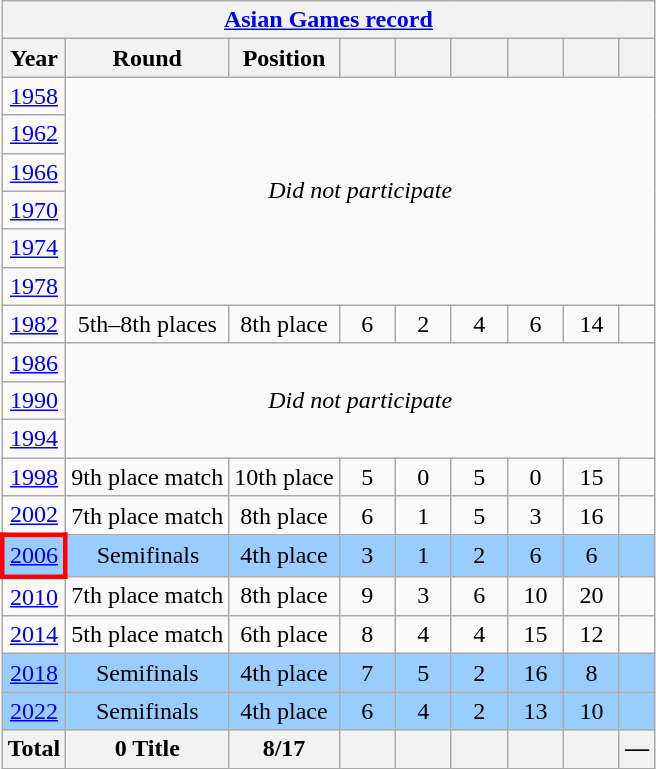<table class="wikitable" style="text-align: center;">
<tr>
<th colspan=10><a href='#'>Asian Games record</a></th>
</tr>
<tr>
<th>Year</th>
<th>Round</th>
<th>Position</th>
<th width=30></th>
<th width=30></th>
<th width=30></th>
<th width=30></th>
<th width=30></th>
<th></th>
</tr>
<tr>
<td> <a href='#'>1958</a></td>
<td colspan=8 rowspan=6><em>Did not participate</em></td>
</tr>
<tr>
<td> <a href='#'>1962</a></td>
</tr>
<tr>
<td> <a href='#'>1966</a></td>
</tr>
<tr>
<td> <a href='#'>1970</a></td>
</tr>
<tr>
<td> <a href='#'>1974</a></td>
</tr>
<tr>
<td> <a href='#'>1978</a></td>
</tr>
<tr>
<td> <a href='#'>1982</a></td>
<td>5th–8th places</td>
<td>8th place</td>
<td>6</td>
<td>2</td>
<td>4</td>
<td>6</td>
<td>14</td>
<td></td>
</tr>
<tr>
<td> <a href='#'>1986</a></td>
<td colspan=8 rowspan=3><em>Did not participate</em></td>
</tr>
<tr>
<td> <a href='#'>1990</a></td>
</tr>
<tr>
<td> <a href='#'>1994</a></td>
</tr>
<tr>
<td> <a href='#'>1998</a></td>
<td>9th place match</td>
<td>10th place</td>
<td>5</td>
<td>0</td>
<td>5</td>
<td>0</td>
<td>15</td>
<td></td>
</tr>
<tr>
<td> <a href='#'>2002</a></td>
<td>7th place match</td>
<td>8th place</td>
<td>6</td>
<td>1</td>
<td>5</td>
<td>3</td>
<td>16</td>
<td></td>
</tr>
<tr bgcolor=#9acdff>
<td style="border: 3px solid red"> <a href='#'>2006</a></td>
<td>Semifinals</td>
<td>4th place</td>
<td>3</td>
<td>1</td>
<td>2</td>
<td>6</td>
<td>6</td>
<td></td>
</tr>
<tr>
<td> <a href='#'>2010</a></td>
<td>7th place match</td>
<td>8th place</td>
<td>9</td>
<td>3</td>
<td>6</td>
<td>10</td>
<td>20</td>
<td></td>
</tr>
<tr>
<td> <a href='#'>2014</a></td>
<td>5th place match</td>
<td>6th place</td>
<td>8</td>
<td>4</td>
<td>4</td>
<td>15</td>
<td>12</td>
<td></td>
</tr>
<tr bgcolor=#9acdff>
<td> <a href='#'>2018</a></td>
<td>Semifinals</td>
<td>4th place</td>
<td>7</td>
<td>5</td>
<td>2</td>
<td>16</td>
<td>8</td>
<td></td>
</tr>
<tr bgcolor=#9acdff>
<td> <a href='#'>2022</a></td>
<td>Semifinals</td>
<td>4th place</td>
<td>6</td>
<td>4</td>
<td>2</td>
<td>13</td>
<td>10</td>
<td></td>
</tr>
<tr>
<th>Total</th>
<th>0 Title</th>
<th>8/17</th>
<th></th>
<th></th>
<th></th>
<th></th>
<th></th>
<th>—</th>
</tr>
</table>
